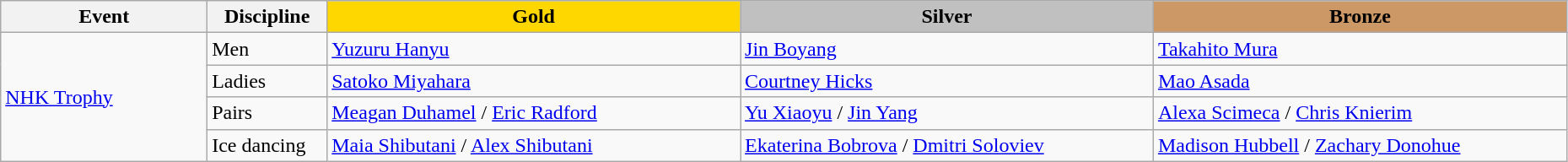<table class="wikitable" style="width:98%;">
<tr>
<th style="width:10%;">Event</th>
<th style="width:5%;">Discipline</th>
<td style="text-align:center; width:20%; background:gold;"><strong>Gold</strong></td>
<td style="text-align:center; width:20%; background:silver;"><strong>Silver</strong></td>
<td style="text-align:center; width:20%; background:#c96;"><strong>Bronze</strong></td>
</tr>
<tr>
<td rowspan=4><a href='#'>NHK Trophy</a></td>
<td>Men</td>
<td> <a href='#'>Yuzuru Hanyu</a></td>
<td> <a href='#'>Jin Boyang</a></td>
<td> <a href='#'>Takahito Mura</a></td>
</tr>
<tr>
<td>Ladies</td>
<td> <a href='#'>Satoko Miyahara</a></td>
<td> <a href='#'>Courtney Hicks</a></td>
<td> <a href='#'>Mao Asada</a></td>
</tr>
<tr>
<td>Pairs</td>
<td> <a href='#'>Meagan Duhamel</a> / <a href='#'>Eric Radford</a></td>
<td> <a href='#'>Yu Xiaoyu</a> / <a href='#'>Jin Yang</a></td>
<td> <a href='#'>Alexa Scimeca</a> / <a href='#'>Chris Knierim</a></td>
</tr>
<tr>
<td>Ice dancing</td>
<td> <a href='#'>Maia Shibutani</a> / <a href='#'>Alex Shibutani</a></td>
<td> <a href='#'>Ekaterina Bobrova</a> / <a href='#'>Dmitri Soloviev</a></td>
<td> <a href='#'>Madison Hubbell</a> / <a href='#'>Zachary Donohue</a></td>
</tr>
</table>
